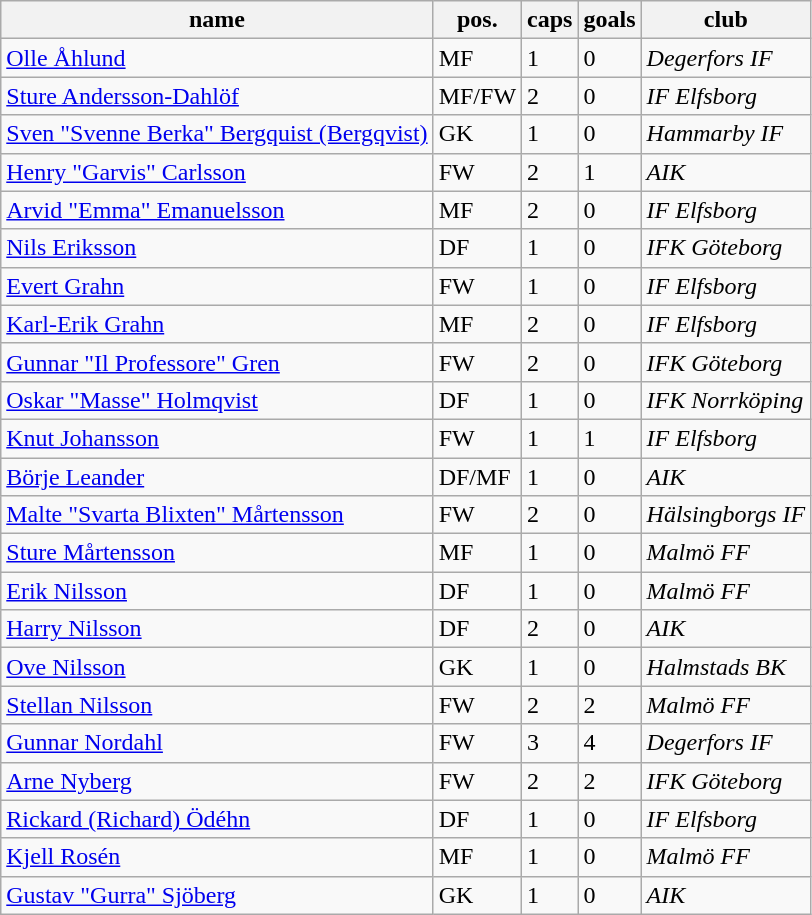<table class="wikitable" border="1">
<tr>
<th>name</th>
<th>pos.</th>
<th>caps</th>
<th>goals</th>
<th>club</th>
</tr>
<tr>
<td><a href='#'>Olle Åhlund</a></td>
<td>MF</td>
<td>1</td>
<td>0</td>
<td><em>Degerfors IF</em></td>
</tr>
<tr>
<td><a href='#'>Sture Andersson-Dahlöf</a></td>
<td>MF/FW</td>
<td>2</td>
<td>0</td>
<td><em>IF Elfsborg</em></td>
</tr>
<tr>
<td><a href='#'>Sven "Svenne Berka" Bergquist (Bergqvist)</a></td>
<td>GK</td>
<td>1</td>
<td>0</td>
<td><em>Hammarby IF</em></td>
</tr>
<tr>
<td><a href='#'>Henry "Garvis" Carlsson</a></td>
<td>FW</td>
<td>2</td>
<td>1</td>
<td><em>AIK</em></td>
</tr>
<tr>
<td><a href='#'>Arvid "Emma" Emanuelsson</a></td>
<td>MF</td>
<td>2</td>
<td>0</td>
<td><em>IF Elfsborg</em></td>
</tr>
<tr>
<td><a href='#'>Nils Eriksson</a></td>
<td>DF</td>
<td>1</td>
<td>0</td>
<td><em>IFK Göteborg</em></td>
</tr>
<tr>
<td><a href='#'>Evert Grahn</a></td>
<td>FW</td>
<td>1</td>
<td>0</td>
<td><em>IF Elfsborg</em></td>
</tr>
<tr>
<td><a href='#'>Karl-Erik Grahn</a></td>
<td>MF</td>
<td>2</td>
<td>0</td>
<td><em>IF Elfsborg</em></td>
</tr>
<tr>
<td><a href='#'>Gunnar "Il Professore" Gren</a></td>
<td>FW</td>
<td>2</td>
<td>0</td>
<td><em>IFK Göteborg</em></td>
</tr>
<tr>
<td><a href='#'>Oskar "Masse" Holmqvist</a></td>
<td>DF</td>
<td>1</td>
<td>0</td>
<td><em>IFK Norrköping</em></td>
</tr>
<tr>
<td><a href='#'>Knut Johansson</a></td>
<td>FW</td>
<td>1</td>
<td>1</td>
<td><em>IF Elfsborg</em></td>
</tr>
<tr>
<td><a href='#'>Börje Leander</a></td>
<td>DF/MF</td>
<td>1</td>
<td>0</td>
<td><em>AIK</em></td>
</tr>
<tr>
<td><a href='#'>Malte "Svarta Blixten" Mårtensson</a></td>
<td>FW</td>
<td>2</td>
<td>0</td>
<td><em>Hälsingborgs IF</em></td>
</tr>
<tr>
<td><a href='#'>Sture Mårtensson</a></td>
<td>MF</td>
<td>1</td>
<td>0</td>
<td><em>Malmö FF</em></td>
</tr>
<tr>
<td><a href='#'>Erik Nilsson</a></td>
<td>DF</td>
<td>1</td>
<td>0</td>
<td><em>Malmö FF</em></td>
</tr>
<tr>
<td><a href='#'>Harry Nilsson</a></td>
<td>DF</td>
<td>2</td>
<td>0</td>
<td><em>AIK</em></td>
</tr>
<tr>
<td><a href='#'>Ove Nilsson</a></td>
<td>GK</td>
<td>1</td>
<td>0</td>
<td><em>Halmstads BK</em></td>
</tr>
<tr>
<td><a href='#'>Stellan Nilsson</a></td>
<td>FW</td>
<td>2</td>
<td>2</td>
<td><em>Malmö FF</em></td>
</tr>
<tr>
<td><a href='#'>Gunnar Nordahl</a></td>
<td>FW</td>
<td>3</td>
<td>4</td>
<td><em>Degerfors IF</em></td>
</tr>
<tr>
<td><a href='#'>Arne Nyberg</a></td>
<td>FW</td>
<td>2</td>
<td>2</td>
<td><em>IFK Göteborg</em></td>
</tr>
<tr>
<td><a href='#'>Rickard (Richard) Ödéhn</a></td>
<td>DF</td>
<td>1</td>
<td>0</td>
<td><em>IF Elfsborg</em></td>
</tr>
<tr>
<td><a href='#'>Kjell Rosén</a></td>
<td>MF</td>
<td>1</td>
<td>0</td>
<td><em>Malmö FF</em></td>
</tr>
<tr>
<td><a href='#'>Gustav "Gurra" Sjöberg</a></td>
<td>GK</td>
<td>1</td>
<td>0</td>
<td><em>AIK</em></td>
</tr>
</table>
